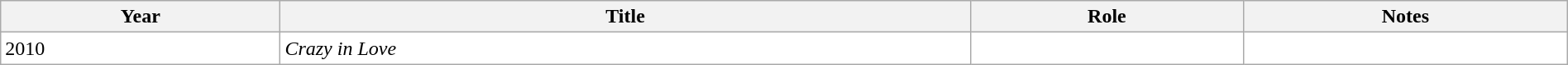<table class="wikitable plainrowheaders" style="width:100%; margin:auto; background:#fff;">
<tr>
<th>Year</th>
<th>Title</th>
<th>Role</th>
<th>Notes</th>
</tr>
<tr>
<td>2010</td>
<td><em>Crazy in Love</em></td>
<td></td>
<td></td>
</tr>
</table>
